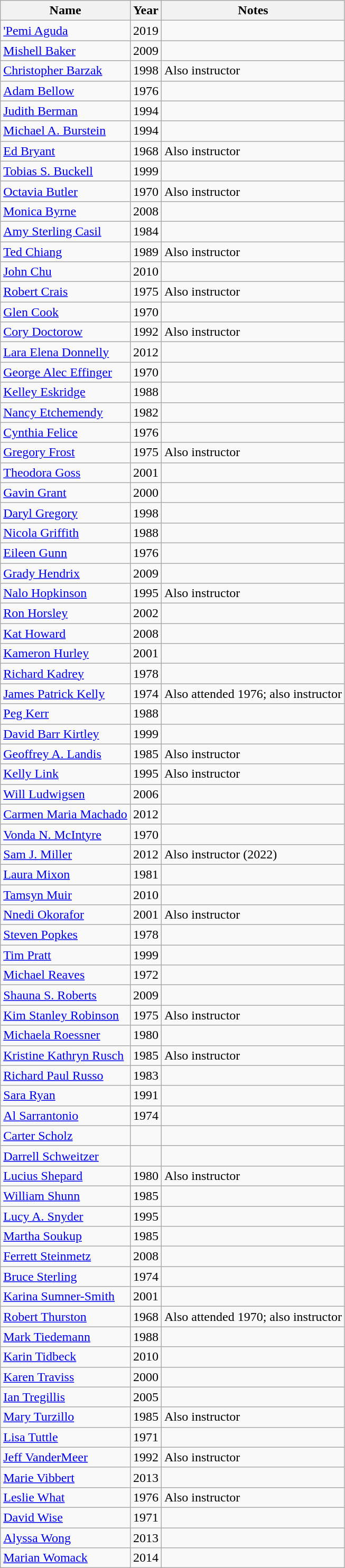<table class="wikitable sortable">
<tr>
<th>Name</th>
<th>Year</th>
<th>Notes</th>
</tr>
<tr>
<td><a href='#'>'Pemi Aguda</a></td>
<td>2019</td>
<td></td>
</tr>
<tr>
<td><a href='#'>Mishell Baker</a></td>
<td>2009</td>
<td></td>
</tr>
<tr>
<td><a href='#'>Christopher Barzak</a></td>
<td>1998</td>
<td>Also instructor</td>
</tr>
<tr>
<td><a href='#'>Adam Bellow</a></td>
<td>1976</td>
<td></td>
</tr>
<tr>
<td><a href='#'>Judith Berman</a></td>
<td>1994</td>
<td></td>
</tr>
<tr>
<td><a href='#'>Michael A. Burstein</a></td>
<td>1994</td>
<td></td>
</tr>
<tr>
<td><a href='#'>Ed Bryant</a></td>
<td>1968</td>
<td>Also instructor</td>
</tr>
<tr>
<td><a href='#'>Tobias S. Buckell</a></td>
<td>1999</td>
<td></td>
</tr>
<tr>
<td><a href='#'>Octavia Butler</a></td>
<td>1970</td>
<td>Also instructor</td>
</tr>
<tr>
<td><a href='#'>Monica Byrne</a></td>
<td>2008</td>
<td></td>
</tr>
<tr>
<td><a href='#'>Amy Sterling Casil</a></td>
<td>1984</td>
<td></td>
</tr>
<tr>
<td><a href='#'>Ted Chiang</a></td>
<td>1989</td>
<td>Also instructor</td>
</tr>
<tr>
<td><a href='#'>John Chu</a></td>
<td>2010</td>
<td></td>
</tr>
<tr>
<td><a href='#'>Robert Crais</a></td>
<td>1975</td>
<td>Also instructor</td>
</tr>
<tr>
<td><a href='#'>Glen Cook</a></td>
<td>1970</td>
<td></td>
</tr>
<tr>
<td><a href='#'>Cory Doctorow</a></td>
<td>1992</td>
<td>Also instructor</td>
</tr>
<tr>
<td><a href='#'>Lara Elena Donnelly</a></td>
<td>2012</td>
<td></td>
</tr>
<tr>
<td><a href='#'>George Alec Effinger</a></td>
<td>1970</td>
<td></td>
</tr>
<tr>
<td><a href='#'>Kelley Eskridge</a></td>
<td>1988</td>
<td></td>
</tr>
<tr>
<td><a href='#'>Nancy Etchemendy</a></td>
<td>1982</td>
<td></td>
</tr>
<tr>
<td><a href='#'>Cynthia Felice</a></td>
<td>1976</td>
<td></td>
</tr>
<tr>
<td><a href='#'>Gregory Frost</a></td>
<td>1975</td>
<td>Also instructor</td>
</tr>
<tr>
<td><a href='#'>Theodora Goss</a></td>
<td>2001</td>
<td></td>
</tr>
<tr>
<td><a href='#'>Gavin Grant</a></td>
<td>2000</td>
<td></td>
</tr>
<tr>
<td><a href='#'>Daryl Gregory</a></td>
<td>1998</td>
<td></td>
</tr>
<tr>
<td><a href='#'>Nicola Griffith</a></td>
<td>1988</td>
<td></td>
</tr>
<tr>
<td><a href='#'>Eileen Gunn</a></td>
<td>1976</td>
<td></td>
</tr>
<tr>
<td><a href='#'>Grady Hendrix</a></td>
<td>2009</td>
<td></td>
</tr>
<tr>
<td><a href='#'>Nalo Hopkinson</a></td>
<td>1995</td>
<td>Also instructor</td>
</tr>
<tr>
<td><a href='#'>Ron Horsley</a></td>
<td>2002</td>
<td></td>
</tr>
<tr>
<td><a href='#'>Kat Howard</a></td>
<td>2008</td>
<td></td>
</tr>
<tr>
<td><a href='#'>Kameron Hurley</a></td>
<td>2001</td>
<td></td>
</tr>
<tr>
<td><a href='#'>Richard Kadrey</a></td>
<td>1978</td>
<td></td>
</tr>
<tr>
<td><a href='#'>James Patrick Kelly</a></td>
<td>1974</td>
<td>Also attended 1976; also instructor</td>
</tr>
<tr>
<td><a href='#'>Peg Kerr</a></td>
<td>1988</td>
<td></td>
</tr>
<tr>
<td><a href='#'>David Barr Kirtley</a></td>
<td>1999</td>
<td></td>
</tr>
<tr>
<td><a href='#'>Geoffrey A. Landis</a></td>
<td>1985</td>
<td>Also instructor</td>
</tr>
<tr>
<td><a href='#'>Kelly Link</a></td>
<td>1995</td>
<td>Also instructor</td>
</tr>
<tr>
<td><a href='#'>Will Ludwigsen</a></td>
<td>2006</td>
<td></td>
</tr>
<tr>
<td><a href='#'>Carmen Maria Machado</a></td>
<td>2012</td>
<td></td>
</tr>
<tr>
<td><a href='#'>Vonda N. McIntyre</a></td>
<td>1970</td>
<td></td>
</tr>
<tr>
<td><a href='#'>Sam J. Miller</a></td>
<td>2012</td>
<td>Also instructor (2022)</td>
</tr>
<tr>
<td><a href='#'>Laura Mixon</a></td>
<td>1981</td>
<td></td>
</tr>
<tr>
<td><a href='#'>Tamsyn Muir</a></td>
<td>2010</td>
<td></td>
</tr>
<tr>
<td><a href='#'>Nnedi Okorafor</a></td>
<td>2001</td>
<td>Also instructor</td>
</tr>
<tr>
<td><a href='#'>Steven Popkes</a></td>
<td>1978</td>
<td></td>
</tr>
<tr>
<td><a href='#'>Tim Pratt</a></td>
<td>1999</td>
<td></td>
</tr>
<tr>
<td><a href='#'>Michael Reaves</a></td>
<td>1972</td>
<td></td>
</tr>
<tr>
<td><a href='#'>Shauna S. Roberts</a></td>
<td>2009</td>
<td></td>
</tr>
<tr>
<td><a href='#'>Kim Stanley Robinson</a></td>
<td>1975</td>
<td>Also instructor</td>
</tr>
<tr>
<td><a href='#'>Michaela Roessner</a></td>
<td>1980</td>
<td></td>
</tr>
<tr>
<td><a href='#'>Kristine Kathryn Rusch</a></td>
<td>1985</td>
<td>Also instructor</td>
</tr>
<tr>
<td><a href='#'>Richard Paul Russo</a></td>
<td>1983</td>
<td></td>
</tr>
<tr>
<td><a href='#'>Sara Ryan</a></td>
<td>1991</td>
<td></td>
</tr>
<tr>
<td><a href='#'>Al Sarrantonio</a></td>
<td>1974</td>
<td></td>
</tr>
<tr>
<td><a href='#'>Carter Scholz</a></td>
<td></td>
<td></td>
</tr>
<tr>
<td><a href='#'>Darrell Schweitzer</a></td>
<td></td>
<td></td>
</tr>
<tr>
<td><a href='#'>Lucius Shepard</a></td>
<td>1980</td>
<td>Also instructor</td>
</tr>
<tr>
<td><a href='#'>William Shunn</a></td>
<td>1985</td>
<td></td>
</tr>
<tr>
<td><a href='#'>Lucy A. Snyder</a></td>
<td>1995</td>
<td></td>
</tr>
<tr>
<td><a href='#'>Martha Soukup</a></td>
<td>1985</td>
<td></td>
</tr>
<tr>
<td><a href='#'>Ferrett Steinmetz</a></td>
<td>2008</td>
<td></td>
</tr>
<tr>
<td><a href='#'>Bruce Sterling</a></td>
<td>1974</td>
<td></td>
</tr>
<tr>
<td><a href='#'>Karina Sumner-Smith</a></td>
<td>2001</td>
<td></td>
</tr>
<tr>
<td><a href='#'>Robert Thurston</a></td>
<td>1968</td>
<td>Also attended 1970; also instructor</td>
</tr>
<tr>
<td><a href='#'>Mark Tiedemann</a></td>
<td>1988</td>
<td></td>
</tr>
<tr>
<td><a href='#'>Karin Tidbeck</a></td>
<td>2010</td>
<td></td>
</tr>
<tr>
<td><a href='#'>Karen Traviss</a></td>
<td>2000</td>
<td></td>
</tr>
<tr>
<td><a href='#'>Ian Tregillis</a></td>
<td>2005</td>
<td></td>
</tr>
<tr>
<td><a href='#'>Mary Turzillo</a></td>
<td>1985</td>
<td>Also instructor</td>
</tr>
<tr>
<td><a href='#'>Lisa Tuttle</a></td>
<td>1971</td>
<td></td>
</tr>
<tr>
<td><a href='#'>Jeff VanderMeer</a></td>
<td>1992</td>
<td>Also instructor</td>
</tr>
<tr>
<td><a href='#'>Marie Vibbert</a></td>
<td>2013</td>
</tr>
<tr>
<td><a href='#'>Leslie What</a></td>
<td>1976</td>
<td>Also instructor</td>
</tr>
<tr>
<td><a href='#'>David Wise</a></td>
<td>1971</td>
<td></td>
</tr>
<tr>
<td><a href='#'>Alyssa Wong</a></td>
<td>2013</td>
<td></td>
</tr>
<tr>
<td><a href='#'>Marian Womack</a></td>
<td>2014</td>
<td></td>
</tr>
</table>
